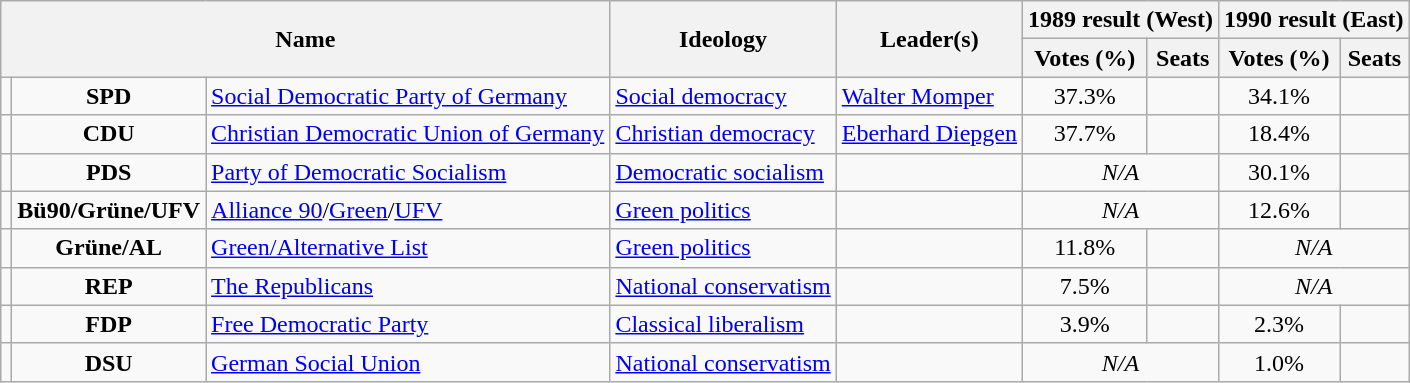<table class="wikitable">
<tr>
<th rowspan=2 colspan=3>Name</th>
<th rowspan=2>Ideology</th>
<th rowspan=2>Leader(s)</th>
<th colspan=2>1989 result (West)</th>
<th colspan=2>1990 result (East)</th>
</tr>
<tr>
<th>Votes (%)</th>
<th>Seats</th>
<th>Votes (%)</th>
<th>Seats</th>
</tr>
<tr>
<td bgcolor=></td>
<td align=center><strong>SPD</strong></td>
<td><a href='#'>Social Democratic Party of Germany</a><br></td>
<td><a href='#'>Social democracy</a></td>
<td><a href='#'>Walter Momper</a></td>
<td align=center>37.3%</td>
<td></td>
<td align=center>34.1%</td>
<td></td>
</tr>
<tr>
<td bgcolor=></td>
<td align=center><strong>CDU</strong></td>
<td><a href='#'>Christian Democratic Union of Germany</a><br></td>
<td><a href='#'>Christian democracy</a></td>
<td><a href='#'>Eberhard Diepgen</a></td>
<td align=center>37.7%</td>
<td></td>
<td align=center>18.4%</td>
<td></td>
</tr>
<tr>
<td bgcolor=></td>
<td align=center><strong>PDS</strong></td>
<td><a href='#'>Party of Democratic Socialism</a><br></td>
<td><a href='#'>Democratic socialism</a></td>
<td></td>
<td align=center colspan=2><em>N/A</em></td>
<td align=center>30.1%</td>
<td></td>
</tr>
<tr>
<td bgcolor=></td>
<td align=center><strong>Bü90/Grüne/UFV</strong></td>
<td><a href='#'>Alliance 90</a>/<a href='#'>Green</a>/<a href='#'>UFV</a><br></td>
<td><a href='#'>Green politics</a></td>
<td></td>
<td align=center colspan=2><em>N/A</em></td>
<td align=center>12.6%</td>
<td></td>
</tr>
<tr>
<td bgcolor=></td>
<td align=center><strong>Grüne/AL</strong></td>
<td><a href='#'>Green/Alternative List</a><br></td>
<td><a href='#'>Green politics</a></td>
<td></td>
<td align=center>11.8%</td>
<td></td>
<td align=center colspan=2><em>N/A</em></td>
</tr>
<tr>
<td bgcolor=></td>
<td align=center><strong>REP</strong></td>
<td><a href='#'>The Republicans</a><br></td>
<td><a href='#'>National conservatism</a></td>
<td></td>
<td align=center>7.5%</td>
<td></td>
<td align=center colspan=2><em>N/A</em></td>
</tr>
<tr>
<td bgcolor=></td>
<td align=center><strong>FDP</strong></td>
<td><a href='#'>Free Democratic Party</a><br></td>
<td><a href='#'>Classical liberalism</a></td>
<td></td>
<td align=center>3.9%</td>
<td></td>
<td align=center>2.3%</td>
<td></td>
</tr>
<tr>
<td bgcolor=></td>
<td align=center><strong>DSU</strong></td>
<td><a href='#'>German Social Union</a><br></td>
<td><a href='#'>National conservatism</a></td>
<td></td>
<td align=center colspan=2><em>N/A</em></td>
<td align=center>1.0%</td>
<td></td>
</tr>
</table>
